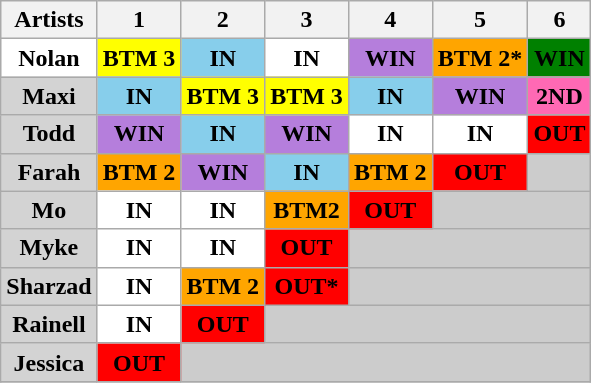<table class="wikitable" style="text-align:center">
<tr>
<th>Artists</th>
<th>1</th>
<th>2</th>
<th>3</th>
<th>4</th>
<th>5</th>
<th>6</th>
</tr>
<tr>
<th style="background-color:white;"><strong>Nolan</strong></th>
<th ! style="background-color:yellow;">BTM 3</th>
<th ! style="background-color:skyblue;"><strong>IN</strong></th>
<th ! style="background-color:white;">IN</th>
<th ! style="background-color:#B57EDC;"><strong>WIN</strong></th>
<th ! style="background-color:orange;">BTM 2*</th>
<th ! style="background-color:green;">WIN</th>
</tr>
<tr>
<th style="background-color:lightgrey;"><strong>Maxi</strong></th>
<th ! style="background-color:skyblue;">IN</th>
<th ! style="background-color:#FFFF00;">BTM 3</th>
<th ! style="background-color:yellow;">BTM 3</th>
<th ! style="background-color:skyblue;">IN</th>
<th ! style="background-color:#B57EDC;"><strong>WIN</strong></th>
<th ! style="background-color:hotpink;">2ND</th>
</tr>
<tr>
<th style="background-color:lightgrey;"><strong>Todd</strong></th>
<th ! style="background-color:#B57EDC;">WIN</th>
<th ! style="background-color:skyblue;"><strong>IN</strong></th>
<th ! style="background-color:#B57EDC;">WIN</th>
<th ! style="background-color:white;">IN</th>
<th ! style="background-color:white;">IN</th>
<th ! style="background-color:red;">OUT</th>
</tr>
<tr>
<th style="background-color:lightgrey;"><strong>Farah</strong></th>
<th ! style="background-color:orange;">BTM 2</th>
<th ! style="background-color:#B57EDC;"><strong>WIN</strong></th>
<th ! style="background-color:skyblue;">IN</th>
<th ! style="background-color:orange;">BTM 2</th>
<th ! style="background-color:red;">OUT</th>
<th style="background:#CCCCCC;" colspan="9"></th>
</tr>
<tr>
<th style="background-color:lightgrey;"><strong>Mo</strong></th>
<th ! style="background-color:white;">IN</th>
<th ! style="background-color:white;"><strong>IN</strong></th>
<th ! style="background-color:orange;">BTM2</th>
<th ! style="background-color:red;">OUT</th>
<th style="background:#CCCCCC;" colspan="9"></th>
</tr>
<tr>
<th style="background-color:lightgrey;"><strong>Myke</strong></th>
<th ! style="background-color:white;">IN</th>
<th ! style="background-color:white;"><strong>IN</strong></th>
<th ! style="background-color:red;">OUT</th>
<th style="background:#CCCCCC;" colspan="9"></th>
</tr>
<tr>
<th style="background-color:lightgrey;"><strong>Sharzad</strong></th>
<th ! style="background-color:white;">IN</th>
<th ! style="background-color:orange;"><strong>BTM 2</strong></th>
<th ! style="background-color:red;">OUT*</th>
<th style="background:#CCCCCC;" colspan="9"></th>
</tr>
<tr>
<th style="background-color:lightgrey;"><strong>Rainell</strong></th>
<th ! style="background-color:white;">IN</th>
<th ! style="background-color:red;">OUT</th>
<th style="background:#CCCCCC;" colspan="9"></th>
</tr>
<tr>
<th style="background-color:lightgrey;"><strong>Jessica</strong></th>
<th ! style="background-color:red;">OUT</th>
<th style="background:#CCCCCC;" colspan="9"></th>
</tr>
<tr>
</tr>
</table>
